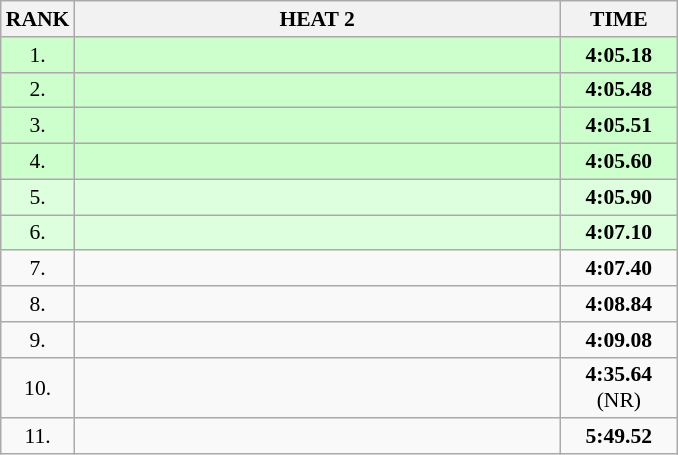<table class="wikitable" style="border-collapse: collapse; font-size: 90%;">
<tr>
<th>RANK</th>
<th style="width: 22em">HEAT 2</th>
<th style="width: 5em">TIME</th>
</tr>
<tr style="background:#ccffcc;">
<td align="center">1.</td>
<td></td>
<td align="center"><strong>4:05.18</strong></td>
</tr>
<tr style="background:#ccffcc;">
<td align="center">2.</td>
<td></td>
<td align="center"><strong>4:05.48</strong></td>
</tr>
<tr style="background:#ccffcc;">
<td align="center">3.</td>
<td></td>
<td align="center"><strong>4:05.51</strong></td>
</tr>
<tr style="background:#ccffcc;">
<td align="center">4.</td>
<td></td>
<td align="center"><strong>4:05.60</strong></td>
</tr>
<tr style="background:#ddffdd;">
<td align="center">5.</td>
<td></td>
<td align="center"><strong>4:05.90</strong></td>
</tr>
<tr style="background:#ddffdd;">
<td align="center">6.</td>
<td></td>
<td align="center"><strong>4:07.10</strong></td>
</tr>
<tr>
<td align="center">7.</td>
<td></td>
<td align="center"><strong>4:07.40</strong></td>
</tr>
<tr>
<td align="center">8.</td>
<td></td>
<td align="center"><strong>4:08.84</strong></td>
</tr>
<tr>
<td align="center">9.</td>
<td></td>
<td align="center"><strong>4:09.08</strong></td>
</tr>
<tr>
<td align="center">10.</td>
<td></td>
<td align="center"><strong>4:35.64</strong> (NR)</td>
</tr>
<tr>
<td align="center">11.</td>
<td></td>
<td align="center"><strong>5:49.52</strong></td>
</tr>
</table>
